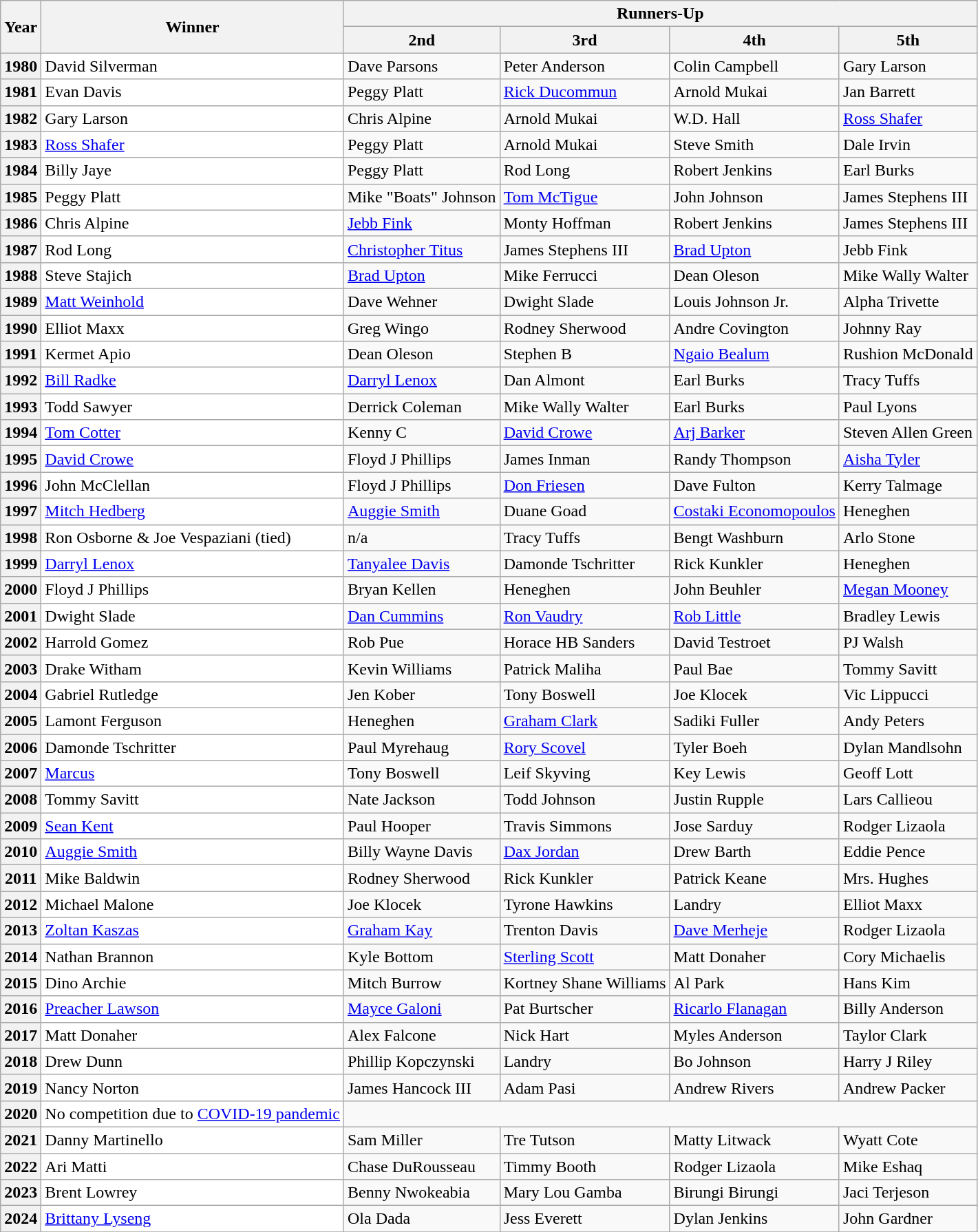<table class="wikitable">
<tr>
<th rowspan="2">Year</th>
<th rowspan="2">Winner</th>
<th colspan=4>Runners-Up</th>
</tr>
<tr>
<th>2nd</th>
<th>3rd</th>
<th>4th</th>
<th>5th</th>
</tr>
<tr>
<th>1980</th>
<td style="background:white;">David Silverman</td>
<td>Dave Parsons</td>
<td>Peter Anderson</td>
<td>Colin Campbell</td>
<td>Gary Larson</td>
</tr>
<tr>
<th>1981</th>
<td style="background:white;">Evan Davis</td>
<td>Peggy Platt</td>
<td><a href='#'>Rick Ducommun</a></td>
<td>Arnold Mukai</td>
<td>Jan Barrett</td>
</tr>
<tr>
<th>1982</th>
<td style="background:white;">Gary Larson</td>
<td>Chris Alpine</td>
<td>Arnold Mukai</td>
<td>W.D. Hall</td>
<td><a href='#'>Ross Shafer</a></td>
</tr>
<tr>
<th>1983</th>
<td style="background:white;"><a href='#'>Ross Shafer</a></td>
<td>Peggy Platt</td>
<td>Arnold Mukai</td>
<td>Steve Smith</td>
<td>Dale Irvin</td>
</tr>
<tr>
<th>1984</th>
<td style="background:white;">Billy Jaye</td>
<td>Peggy Platt</td>
<td>Rod Long</td>
<td>Robert Jenkins</td>
<td>Earl Burks</td>
</tr>
<tr>
<th>1985</th>
<td style="background:white;">Peggy Platt</td>
<td>Mike "Boats" Johnson</td>
<td><a href='#'>Tom McTigue</a></td>
<td>John Johnson</td>
<td>James Stephens III</td>
</tr>
<tr>
<th>1986</th>
<td style="background:white;">Chris Alpine</td>
<td><a href='#'>Jebb Fink</a></td>
<td>Monty Hoffman</td>
<td>Robert Jenkins</td>
<td>James Stephens III</td>
</tr>
<tr>
<th>1987</th>
<td style="background:white;">Rod Long</td>
<td><a href='#'>Christopher Titus</a></td>
<td>James Stephens III</td>
<td><a href='#'>Brad Upton</a></td>
<td>Jebb Fink</td>
</tr>
<tr>
<th>1988</th>
<td style="background:white;">Steve Stajich</td>
<td><a href='#'>Brad Upton</a></td>
<td>Mike Ferrucci</td>
<td>Dean Oleson</td>
<td>Mike Wally Walter</td>
</tr>
<tr>
<th>1989</th>
<td style="background:white;"><a href='#'>Matt Weinhold</a></td>
<td>Dave Wehner</td>
<td>Dwight Slade</td>
<td>Louis Johnson Jr.</td>
<td>Alpha Trivette</td>
</tr>
<tr>
<th>1990</th>
<td style="background:white;">Elliot Maxx</td>
<td>Greg Wingo</td>
<td>Rodney Sherwood</td>
<td>Andre Covington</td>
<td>Johnny Ray</td>
</tr>
<tr>
<th>1991</th>
<td style="background:white;">Kermet Apio</td>
<td>Dean Oleson</td>
<td>Stephen B</td>
<td><a href='#'>Ngaio Bealum</a></td>
<td>Rushion McDonald</td>
</tr>
<tr>
<th>1992</th>
<td style="background:white;"><a href='#'>Bill Radke</a></td>
<td><a href='#'>Darryl Lenox</a></td>
<td>Dan Almont</td>
<td>Earl Burks</td>
<td>Tracy Tuffs</td>
</tr>
<tr>
<th>1993</th>
<td style="background:white;">Todd Sawyer</td>
<td>Derrick Coleman</td>
<td>Mike Wally Walter</td>
<td>Earl Burks</td>
<td>Paul Lyons</td>
</tr>
<tr>
<th>1994</th>
<td style="background:white;"><a href='#'>Tom Cotter</a></td>
<td>Kenny C</td>
<td><a href='#'>David Crowe</a></td>
<td><a href='#'>Arj Barker</a></td>
<td>Steven Allen Green</td>
</tr>
<tr>
<th>1995</th>
<td style="background:white;"><a href='#'>David Crowe</a></td>
<td>Floyd J Phillips</td>
<td>James Inman</td>
<td>Randy Thompson</td>
<td><a href='#'>Aisha Tyler</a></td>
</tr>
<tr>
<th>1996</th>
<td style="background:white;">John McClellan</td>
<td>Floyd J Phillips</td>
<td><a href='#'>Don Friesen</a></td>
<td>Dave Fulton</td>
<td>Kerry Talmage</td>
</tr>
<tr>
<th>1997</th>
<td style="background:white;"><a href='#'>Mitch Hedberg</a></td>
<td><a href='#'>Auggie Smith</a></td>
<td>Duane Goad</td>
<td><a href='#'>Costaki Economopoulos</a></td>
<td>Heneghen</td>
</tr>
<tr>
<th>1998</th>
<td style="background:white;">Ron Osborne & Joe Vespaziani (tied)</td>
<td>n/a</td>
<td>Tracy Tuffs</td>
<td>Bengt Washburn</td>
<td>Arlo Stone</td>
</tr>
<tr>
<th>1999</th>
<td style="background:white;"><a href='#'>Darryl Lenox</a></td>
<td><a href='#'>Tanyalee Davis</a></td>
<td>Damonde Tschritter</td>
<td>Rick Kunkler</td>
<td>Heneghen</td>
</tr>
<tr>
<th>2000</th>
<td style="background:white;">Floyd J Phillips</td>
<td>Bryan Kellen</td>
<td>Heneghen</td>
<td>John Beuhler</td>
<td><a href='#'>Megan Mooney</a></td>
</tr>
<tr>
<th>2001</th>
<td style="background:white;">Dwight Slade</td>
<td><a href='#'>Dan Cummins</a></td>
<td><a href='#'>Ron Vaudry</a></td>
<td><a href='#'>Rob Little</a></td>
<td>Bradley Lewis</td>
</tr>
<tr>
<th>2002</th>
<td style="background:white;">Harrold Gomez</td>
<td>Rob Pue</td>
<td>Horace HB Sanders</td>
<td>David Testroet</td>
<td>PJ Walsh</td>
</tr>
<tr>
<th>2003</th>
<td style="background:white;">Drake Witham</td>
<td>Kevin Williams</td>
<td>Patrick Maliha</td>
<td>Paul Bae</td>
<td>Tommy Savitt</td>
</tr>
<tr>
<th>2004</th>
<td style="background:white;">Gabriel Rutledge</td>
<td>Jen Kober</td>
<td>Tony Boswell</td>
<td>Joe Klocek</td>
<td>Vic Lippucci</td>
</tr>
<tr>
<th>2005</th>
<td style="background:white;">Lamont Ferguson</td>
<td>Heneghen</td>
<td><a href='#'>Graham Clark</a></td>
<td>Sadiki Fuller</td>
<td>Andy Peters</td>
</tr>
<tr>
<th>2006</th>
<td style="background:white;">Damonde Tschritter</td>
<td>Paul Myrehaug</td>
<td><a href='#'>Rory Scovel</a></td>
<td>Tyler Boeh</td>
<td>Dylan Mandlsohn</td>
</tr>
<tr>
<th>2007</th>
<td style="background:white;"><a href='#'>Marcus</a></td>
<td>Tony Boswell</td>
<td>Leif Skyving</td>
<td>Key Lewis</td>
<td>Geoff Lott</td>
</tr>
<tr>
<th>2008</th>
<td style="background:white;">Tommy Savitt</td>
<td>Nate Jackson</td>
<td>Todd Johnson</td>
<td>Justin Rupple</td>
<td>Lars Callieou</td>
</tr>
<tr>
<th>2009</th>
<td style="background:white;"><a href='#'>Sean Kent</a></td>
<td>Paul Hooper</td>
<td>Travis Simmons</td>
<td>Jose Sarduy</td>
<td>Rodger Lizaola</td>
</tr>
<tr>
<th>2010</th>
<td style="background:white;"><a href='#'>Auggie Smith</a></td>
<td>Billy Wayne Davis</td>
<td><a href='#'>Dax Jordan</a></td>
<td>Drew Barth</td>
<td>Eddie Pence</td>
</tr>
<tr>
<th>2011</th>
<td style="background:white;">Mike Baldwin</td>
<td>Rodney Sherwood</td>
<td>Rick Kunkler</td>
<td>Patrick Keane</td>
<td>Mrs. Hughes</td>
</tr>
<tr>
<th>2012</th>
<td style="background:white;">Michael Malone</td>
<td>Joe Klocek</td>
<td>Tyrone Hawkins</td>
<td>Landry</td>
<td>Elliot Maxx</td>
</tr>
<tr>
<th>2013</th>
<td style="background:white;"><a href='#'>Zoltan Kaszas</a></td>
<td><a href='#'>Graham Kay</a></td>
<td>Trenton Davis</td>
<td><a href='#'>Dave Merheje</a></td>
<td>Rodger Lizaola</td>
</tr>
<tr>
<th>2014</th>
<td style="background:white;">Nathan Brannon</td>
<td>Kyle Bottom</td>
<td><a href='#'>Sterling Scott</a></td>
<td>Matt Donaher</td>
<td>Cory Michaelis</td>
</tr>
<tr>
<th>2015</th>
<td style="background:white;">Dino Archie</td>
<td>Mitch Burrow</td>
<td>Kortney Shane Williams</td>
<td>Al Park</td>
<td>Hans Kim</td>
</tr>
<tr>
<th>2016</th>
<td style="background:white;"><a href='#'>Preacher Lawson</a></td>
<td><a href='#'>Mayce Galoni</a></td>
<td>Pat Burtscher</td>
<td><a href='#'>Ricarlo Flanagan</a></td>
<td>Billy Anderson</td>
</tr>
<tr>
<th>2017</th>
<td style="background:white;">Matt Donaher</td>
<td>Alex Falcone</td>
<td>Nick Hart</td>
<td>Myles Anderson</td>
<td>Taylor Clark</td>
</tr>
<tr>
<th>2018</th>
<td style="background:white;">Drew Dunn</td>
<td>Phillip Kopczynski</td>
<td>Landry</td>
<td>Bo Johnson</td>
<td>Harry J Riley</td>
</tr>
<tr>
<th>2019</th>
<td style="background:white;">Nancy Norton</td>
<td>James Hancock III</td>
<td>Adam Pasi</td>
<td>Andrew Rivers</td>
<td>Andrew Packer</td>
</tr>
<tr>
<th>2020</th>
<td style="background:white;">No competition due to <a href='#'>COVID-19 pandemic</a></td>
</tr>
<tr>
<th>2021</th>
<td style="background:white;">Danny Martinello</td>
<td>Sam Miller</td>
<td>Tre Tutson</td>
<td>Matty Litwack</td>
<td>Wyatt Cote</td>
</tr>
<tr>
<th>2022</th>
<td style="background:white;">Ari Matti</td>
<td>Chase DuRousseau</td>
<td>Timmy Booth</td>
<td>Rodger Lizaola</td>
<td>Mike Eshaq</td>
</tr>
<tr>
<th>2023</th>
<td style="background:white;">Brent Lowrey</td>
<td>Benny Nwokeabia</td>
<td>Mary Lou Gamba</td>
<td>Birungi Birungi</td>
<td>Jaci Terjeson</td>
</tr>
<tr>
<th>2024</th>
<td style="background:white;"><a href='#'>Brittany Lyseng</a></td>
<td>Ola Dada</td>
<td>Jess Everett</td>
<td>Dylan Jenkins</td>
<td>John Gardner</td>
</tr>
<tr>
</tr>
</table>
